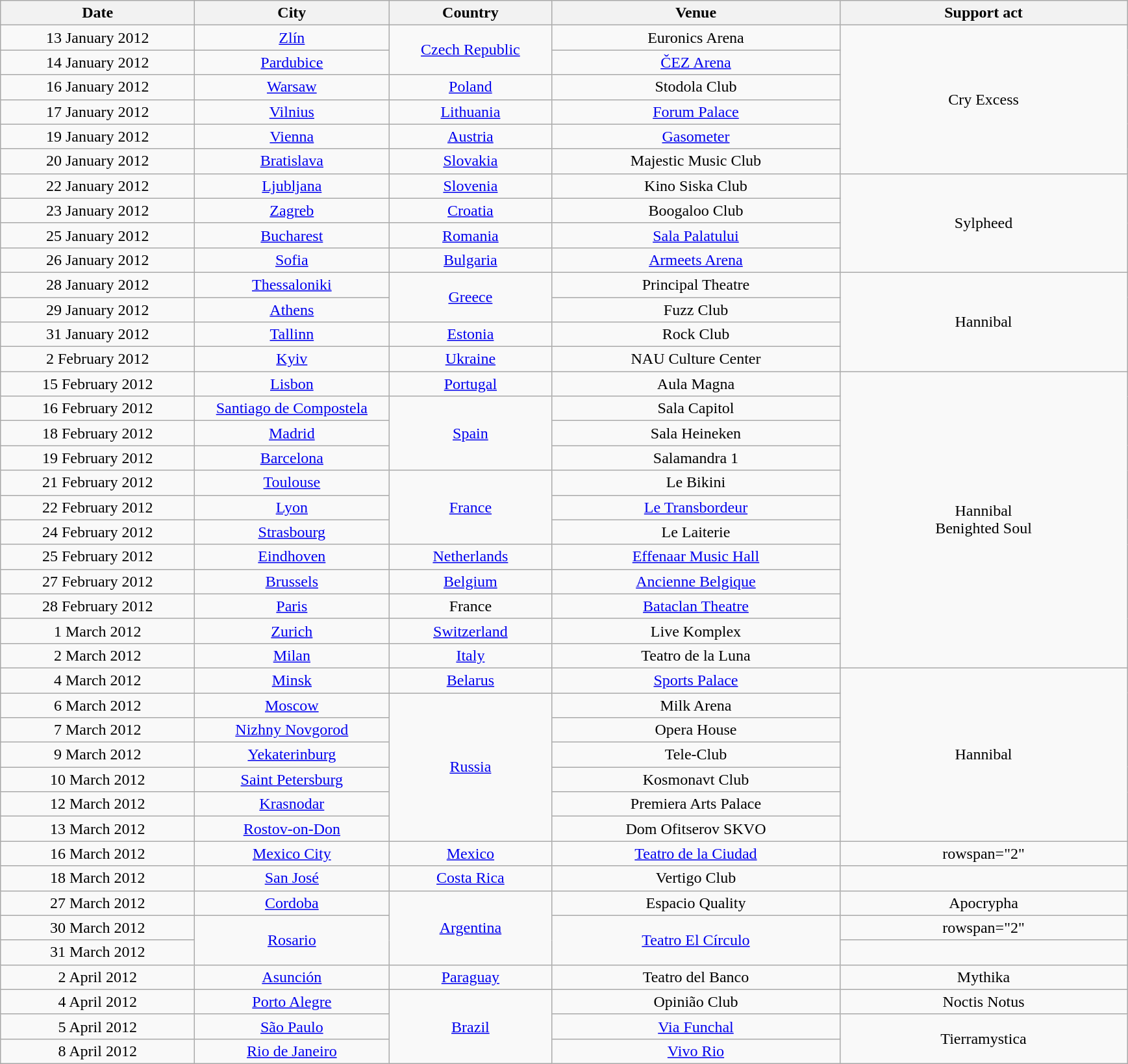<table class="wikitable plainrowheaders" style="text-align:center;">
<tr>
<th scope="col" style="width:12em;">Date</th>
<th scope="col" style="width:12em;">City</th>
<th scope="col" style="width:10em;">Country</th>
<th scope="col" style="width:18em;">Venue</th>
<th scope="col" style="width:18em;">Support act</th>
</tr>
<tr>
<td style="text-align:center">13 January 2012</td>
<td style="text-align:center"><a href='#'>Zlín</a></td>
<td style="text-align:center" rowspan="2"><a href='#'>Czech Republic</a></td>
<td style="text-align:center">Euronics Arena</td>
<td style="text-align:center" rowspan="6">Cry Excess</td>
</tr>
<tr>
<td style="text-align:center">14 January 2012</td>
<td style="text-align:center"><a href='#'>Pardubice</a></td>
<td style="text-align:center"><a href='#'>ČEZ Arena</a></td>
</tr>
<tr>
<td style="text-align:center">16 January 2012</td>
<td style="text-align:center"><a href='#'>Warsaw</a></td>
<td style="text-align:center"><a href='#'>Poland</a></td>
<td style="text-align:center">Stodola Club</td>
</tr>
<tr>
<td style="text-align:center">17 January 2012</td>
<td style="text-align:center"><a href='#'>Vilnius</a></td>
<td style="text-align:center"><a href='#'>Lithuania</a></td>
<td style="text-align:center"><a href='#'>Forum Palace</a></td>
</tr>
<tr>
<td style="text-align:center">19 January 2012</td>
<td style="text-align:center"><a href='#'>Vienna</a></td>
<td style="text-align:center"><a href='#'>Austria</a></td>
<td style="text-align:center"><a href='#'>Gasometer</a></td>
</tr>
<tr>
<td style="text-align:center">20 January 2012</td>
<td style="text-align:center"><a href='#'>Bratislava</a></td>
<td style="text-align:center"><a href='#'>Slovakia</a></td>
<td style="text-align:center">Majestic Music Club</td>
</tr>
<tr>
<td style="text-align:center">22 January 2012</td>
<td style="text-align:center"><a href='#'>Ljubljana</a></td>
<td style="text-align:center"><a href='#'>Slovenia</a></td>
<td style="text-align:center">Kino Siska Club</td>
<td style="text-align:center" rowspan="4">Sylpheed</td>
</tr>
<tr>
<td style="text-align:center">23 January 2012</td>
<td style="text-align:center"><a href='#'>Zagreb</a></td>
<td style="text-align:center"><a href='#'>Croatia</a></td>
<td style="text-align:center">Boogaloo Club</td>
</tr>
<tr>
<td style="text-align:center">25 January 2012</td>
<td style="text-align:center"><a href='#'>Bucharest</a></td>
<td style="text-align:center"><a href='#'>Romania</a></td>
<td style="text-align:center"><a href='#'>Sala Palatului</a></td>
</tr>
<tr>
<td style="text-align:center">26 January 2012</td>
<td style="text-align:center"><a href='#'>Sofia</a></td>
<td style="text-align:center"><a href='#'>Bulgaria</a></td>
<td style="text-align:center"><a href='#'>Armeets Arena</a></td>
</tr>
<tr>
<td style="text-align:center">28 January 2012</td>
<td style="text-align:center"><a href='#'>Thessaloniki</a></td>
<td style="text-align:center" rowspan="2"><a href='#'>Greece</a></td>
<td style="text-align:center">Principal Theatre</td>
<td style="text-align:center" rowspan="4">Hannibal</td>
</tr>
<tr>
<td style="text-align:center">29 January 2012</td>
<td style="text-align:center"><a href='#'>Athens</a></td>
<td style="text-align:center">Fuzz Club</td>
</tr>
<tr>
<td style="text-align:center">31 January 2012</td>
<td style="text-align:center"><a href='#'>Tallinn</a></td>
<td style="text-align:center"><a href='#'>Estonia</a></td>
<td style="text-align:center">Rock Club</td>
</tr>
<tr>
<td style="text-align:center">2 February 2012</td>
<td style="text-align:center"><a href='#'>Kyiv</a></td>
<td style="text-align:center"><a href='#'>Ukraine</a></td>
<td style="text-align:center">NAU Culture Center</td>
</tr>
<tr>
<td style="text-align:center">15 February 2012</td>
<td style="text-align:center"><a href='#'>Lisbon</a></td>
<td style="text-align:center"><a href='#'>Portugal</a></td>
<td style="text-align:center">Aula Magna</td>
<td style="text-align:center" rowspan="12">Hannibal<br>Benighted Soul<br></td>
</tr>
<tr>
<td style="text-align:center">16 February 2012</td>
<td style="text-align:center"><a href='#'>Santiago de Compostela</a></td>
<td style="text-align:center" rowspan="3"><a href='#'>Spain</a></td>
<td style="text-align:center">Sala Capitol</td>
</tr>
<tr>
<td style="text-align:center">18 February 2012</td>
<td style="text-align:center"><a href='#'>Madrid</a></td>
<td style="text-align:center">Sala Heineken</td>
</tr>
<tr>
<td style="text-align:center">19 February 2012</td>
<td style="text-align:center"><a href='#'>Barcelona</a></td>
<td style="text-align:center">Salamandra 1</td>
</tr>
<tr>
<td style="text-align:center">21 February 2012</td>
<td style="text-align:center"><a href='#'>Toulouse</a></td>
<td style="text-align:center" rowspan="3"><a href='#'>France</a></td>
<td style="text-align:center">Le Bikini</td>
</tr>
<tr>
<td style="text-align:center">22 February 2012</td>
<td style="text-align:center"><a href='#'>Lyon</a></td>
<td style="text-align:center"><a href='#'>Le Transbordeur</a></td>
</tr>
<tr>
<td style="text-align:center">24 February 2012</td>
<td style="text-align:center"><a href='#'>Strasbourg</a></td>
<td style="text-align:center">Le Laiterie</td>
</tr>
<tr>
<td style="text-align:center">25 February 2012</td>
<td style="text-align:center"><a href='#'>Eindhoven</a></td>
<td style="text-align:center"><a href='#'>Netherlands</a></td>
<td style="text-align:center"><a href='#'>Effenaar Music Hall</a></td>
</tr>
<tr>
<td style="text-align:center">27 February 2012</td>
<td style="text-align:center"><a href='#'>Brussels</a></td>
<td style="text-align:center"><a href='#'>Belgium</a></td>
<td style="text-align:center"><a href='#'>Ancienne Belgique</a></td>
</tr>
<tr>
<td style="text-align:center">28 February 2012</td>
<td style="text-align:center"><a href='#'>Paris</a></td>
<td style="text-align:center">France</td>
<td style="text-align:center"><a href='#'>Bataclan Theatre</a></td>
</tr>
<tr>
<td style="text-align:center">1 March 2012</td>
<td style="text-align:center"><a href='#'>Zurich</a></td>
<td style="text-align:center"><a href='#'>Switzerland</a></td>
<td style="text-align:center">Live Komplex</td>
</tr>
<tr>
<td style="text-align:center">2 March 2012</td>
<td style="text-align:center"><a href='#'>Milan</a></td>
<td style="text-align:center"><a href='#'>Italy</a></td>
<td style="text-align:center">Teatro de la Luna</td>
</tr>
<tr>
<td style="text-align:center">4 March 2012</td>
<td style="text-align:center"><a href='#'>Minsk</a></td>
<td style="text-align:center"><a href='#'>Belarus</a></td>
<td style="text-align:center"><a href='#'>Sports Palace</a></td>
<td style="text-align:center" rowspan="7">Hannibal</td>
</tr>
<tr>
<td style="text-align:center">6 March 2012</td>
<td style="text-align:center"><a href='#'>Moscow</a></td>
<td style="text-align:center" rowspan="6"><a href='#'>Russia</a></td>
<td style="text-align:center">Milk Arena</td>
</tr>
<tr>
<td style="text-align:center">7 March 2012</td>
<td style="text-align:center"><a href='#'>Nizhny Novgorod</a></td>
<td style="text-align:center">Opera House</td>
</tr>
<tr>
<td style="text-align:center">9 March 2012</td>
<td style="text-align:center"><a href='#'>Yekaterinburg</a></td>
<td style="text-align:center">Tele-Club</td>
</tr>
<tr>
<td style="text-align:center">10 March 2012</td>
<td style="text-align:center"><a href='#'>Saint Petersburg</a></td>
<td style="text-align:center">Kosmonavt Club</td>
</tr>
<tr>
<td style="text-align:center">12 March 2012</td>
<td style="text-align:center"><a href='#'>Krasnodar</a></td>
<td style="text-align:center">Premiera Arts Palace</td>
</tr>
<tr>
<td style="text-align:center">13 March 2012</td>
<td style="text-align:center"><a href='#'>Rostov-on-Don</a></td>
<td style="text-align:center">Dom Ofitserov SKVO</td>
</tr>
<tr>
<td style="text-align:center">16 March 2012</td>
<td style="text-align:center"><a href='#'>Mexico City</a></td>
<td style="text-align:center"><a href='#'>Mexico</a></td>
<td style="text-align:center"><a href='#'>Teatro de la Ciudad</a></td>
<td>rowspan="2" </td>
</tr>
<tr>
<td style="text-align:center">18 March 2012</td>
<td style="text-align:center"><a href='#'>San José</a></td>
<td style="text-align:center"><a href='#'>Costa Rica</a></td>
<td style="text-align:center">Vertigo Club</td>
</tr>
<tr>
<td style="text-align:center">27 March 2012</td>
<td style="text-align:center"><a href='#'>Cordoba</a></td>
<td style="text-align:center" rowspan="3"><a href='#'>Argentina</a></td>
<td style="text-align:center">Espacio Quality</td>
<td style="text-align:center">Apocrypha</td>
</tr>
<tr>
<td style="text-align:center">30 March 2012</td>
<td style="text-align:center" rowspan="2"><a href='#'>Rosario</a></td>
<td style="text-align:center" rowspan="2"><a href='#'>Teatro El Círculo</a></td>
<td>rowspan="2" </td>
</tr>
<tr>
<td style="text-align:center">31 March 2012</td>
</tr>
<tr>
<td style="text-align:center">2 April 2012</td>
<td style="text-align:center"><a href='#'>Asunción</a></td>
<td style="text-align:center"><a href='#'>Paraguay</a></td>
<td style="text-align:center">Teatro del Banco</td>
<td style="text-align:center">Mythika</td>
</tr>
<tr>
<td style="text-align:center">4 April 2012</td>
<td style="text-align:center"><a href='#'>Porto Alegre</a></td>
<td style="text-align:center" rowspan="3"><a href='#'>Brazil</a></td>
<td style="text-align:center">Opinião Club</td>
<td style="text-align:center">Noctis Notus</td>
</tr>
<tr>
<td style="text-align:center">5 April 2012</td>
<td style="text-align:center"><a href='#'>São Paulo</a></td>
<td style="text-align:center"><a href='#'>Via Funchal</a></td>
<td style="text-align:center" rowspan="2">Tierramystica<br></td>
</tr>
<tr>
<td style="text-align:center">8 April 2012</td>
<td style="text-align:center"><a href='#'>Rio de Janeiro</a></td>
<td style="text-align:center"><a href='#'>Vivo Rio</a></td>
</tr>
</table>
